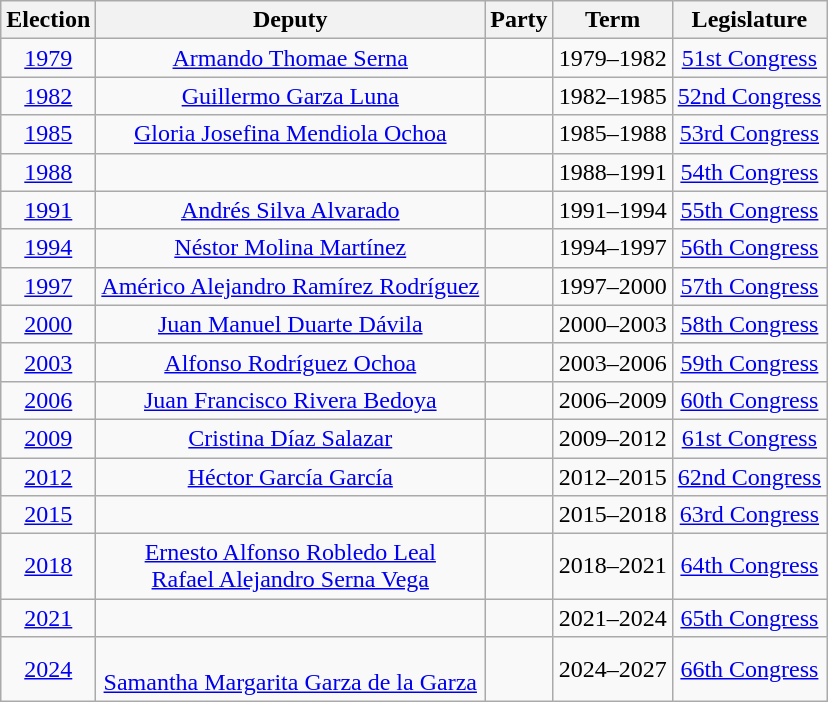<table class="wikitable sortable" style="text-align: center">
<tr>
<th>Election</th>
<th class="unsortable">Deputy</th>
<th class="unsortable">Party</th>
<th class="unsortable">Term</th>
<th class="unsortable">Legislature</th>
</tr>
<tr>
<td><a href='#'>1979</a></td>
<td><a href='#'>Armando Thomae Serna</a></td>
<td></td>
<td>1979–1982</td>
<td><a href='#'>51st Congress</a></td>
</tr>
<tr>
<td><a href='#'>1982</a></td>
<td><a href='#'>Guillermo Garza Luna</a></td>
<td></td>
<td>1982–1985</td>
<td><a href='#'>52nd Congress</a></td>
</tr>
<tr>
<td><a href='#'>1985</a></td>
<td><a href='#'>Gloria Josefina Mendiola Ochoa</a></td>
<td></td>
<td>1985–1988</td>
<td><a href='#'>53rd Congress</a></td>
</tr>
<tr>
<td><a href='#'>1988</a></td>
<td></td>
<td></td>
<td>1988–1991</td>
<td><a href='#'>54th Congress</a></td>
</tr>
<tr>
<td><a href='#'>1991</a></td>
<td><a href='#'>Andrés Silva Alvarado</a></td>
<td></td>
<td>1991–1994</td>
<td><a href='#'>55th Congress</a></td>
</tr>
<tr>
<td><a href='#'>1994</a></td>
<td><a href='#'>Néstor Molina Martínez</a></td>
<td></td>
<td>1994–1997</td>
<td><a href='#'>56th Congress</a></td>
</tr>
<tr>
<td><a href='#'>1997</a></td>
<td><a href='#'>Américo Alejandro Ramírez Rodríguez</a></td>
<td></td>
<td>1997–2000</td>
<td><a href='#'>57th Congress</a></td>
</tr>
<tr>
<td><a href='#'>2000</a></td>
<td><a href='#'>Juan Manuel Duarte Dávila</a></td>
<td></td>
<td>2000–2003</td>
<td><a href='#'>58th Congress</a></td>
</tr>
<tr>
<td><a href='#'>2003</a></td>
<td><a href='#'>Alfonso Rodríguez Ochoa</a></td>
<td></td>
<td>2003–2006</td>
<td><a href='#'>59th Congress</a></td>
</tr>
<tr>
<td><a href='#'>2006</a></td>
<td><a href='#'>Juan Francisco Rivera Bedoya</a></td>
<td></td>
<td>2006–2009</td>
<td><a href='#'>60th Congress</a></td>
</tr>
<tr>
<td><a href='#'>2009</a></td>
<td><a href='#'>Cristina Díaz Salazar</a></td>
<td></td>
<td>2009–2012</td>
<td><a href='#'>61st Congress</a></td>
</tr>
<tr>
<td><a href='#'>2012</a></td>
<td><a href='#'>Héctor García García</a></td>
<td></td>
<td>2012–2015</td>
<td><a href='#'>62nd Congress</a></td>
</tr>
<tr>
<td><a href='#'>2015</a></td>
<td><br></td>
<td></td>
<td>2015–2018</td>
<td><a href='#'>63rd Congress</a></td>
</tr>
<tr>
<td><a href='#'>2018</a></td>
<td><a href='#'>Ernesto Alfonso Robledo Leal</a><br><a href='#'>Rafael Alejandro Serna Vega</a></td>
<td></td>
<td>2018–2021</td>
<td><a href='#'>64th Congress</a></td>
</tr>
<tr>
<td><a href='#'>2021</a></td>
<td></td>
<td></td>
<td>2021–2024</td>
<td><a href='#'>65th Congress</a></td>
</tr>
<tr>
<td><a href='#'>2024</a></td>
<td><br><a href='#'>Samantha Margarita Garza de la Garza</a></td>
<td></td>
<td>2024–2027</td>
<td><a href='#'>66th Congress</a></td>
</tr>
</table>
